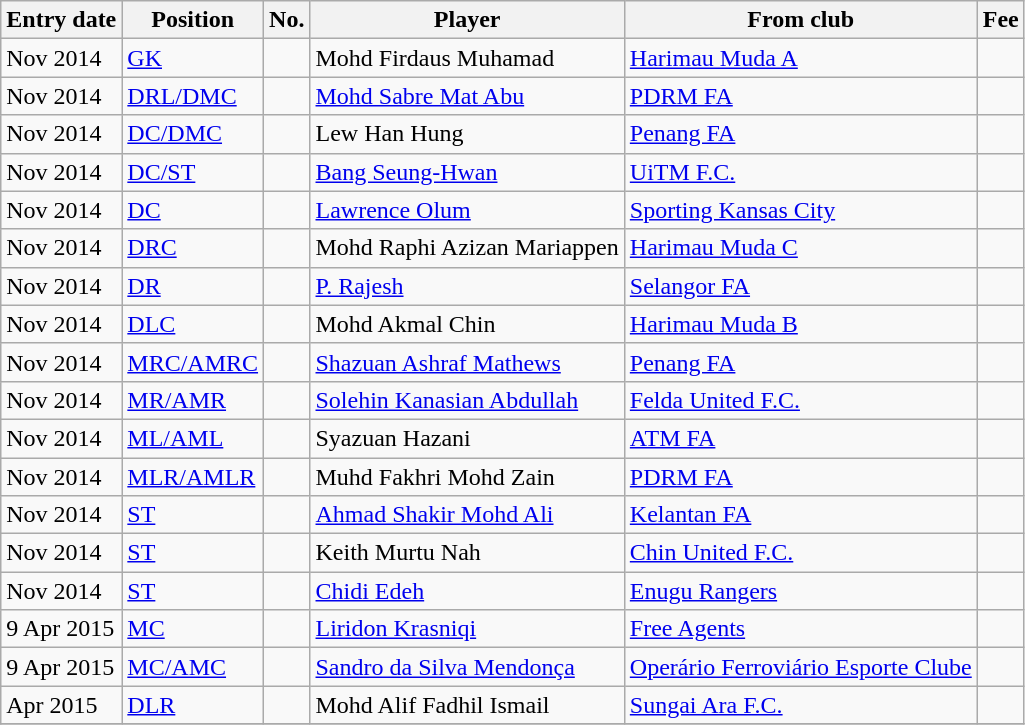<table class="wikitable sortable">
<tr>
<th>Entry date</th>
<th>Position</th>
<th>No.</th>
<th>Player</th>
<th>From club</th>
<th>Fee</th>
</tr>
<tr>
<td>Nov 2014</td>
<td><a href='#'>GK</a></td>
<td></td>
<td> Mohd Firdaus Muhamad</td>
<td> <a href='#'>Harimau Muda A</a></td>
<td></td>
</tr>
<tr>
<td>Nov 2014</td>
<td><a href='#'>DRL/DMC</a></td>
<td></td>
<td> <a href='#'>Mohd Sabre Mat Abu</a></td>
<td> <a href='#'>PDRM FA</a></td>
<td></td>
</tr>
<tr>
<td>Nov 2014</td>
<td><a href='#'>DC/DMC</a></td>
<td></td>
<td> Lew Han Hung</td>
<td> <a href='#'>Penang FA</a></td>
<td></td>
</tr>
<tr>
<td>Nov 2014</td>
<td><a href='#'>DC/ST</a></td>
<td></td>
<td> <a href='#'>Bang Seung-Hwan</a></td>
<td> <a href='#'>UiTM F.C.</a></td>
<td></td>
</tr>
<tr>
<td>Nov 2014</td>
<td><a href='#'>DC</a></td>
<td></td>
<td> <a href='#'>Lawrence Olum</a></td>
<td> <a href='#'>Sporting Kansas City</a></td>
<td></td>
</tr>
<tr>
<td>Nov 2014</td>
<td><a href='#'>DRC</a></td>
<td></td>
<td> Mohd Raphi Azizan Mariappen</td>
<td> <a href='#'>Harimau Muda C</a></td>
<td></td>
</tr>
<tr>
<td>Nov 2014</td>
<td><a href='#'>DR</a></td>
<td></td>
<td> <a href='#'>P. Rajesh</a></td>
<td> <a href='#'>Selangor FA</a></td>
<td></td>
</tr>
<tr>
<td>Nov 2014</td>
<td><a href='#'>DLC</a></td>
<td></td>
<td> Mohd Akmal Chin</td>
<td> <a href='#'>Harimau Muda B</a></td>
<td></td>
</tr>
<tr>
<td>Nov 2014</td>
<td><a href='#'>MRC/AMRC</a></td>
<td></td>
<td> <a href='#'>Shazuan Ashraf Mathews</a></td>
<td> <a href='#'>Penang FA</a></td>
<td></td>
</tr>
<tr>
<td>Nov 2014</td>
<td><a href='#'>MR/AMR</a></td>
<td></td>
<td> <a href='#'>Solehin Kanasian Abdullah</a></td>
<td> <a href='#'>Felda United F.C.</a></td>
<td></td>
</tr>
<tr>
<td>Nov 2014</td>
<td><a href='#'>ML/AML</a></td>
<td></td>
<td> Syazuan Hazani</td>
<td> <a href='#'>ATM FA</a></td>
<td></td>
</tr>
<tr>
<td>Nov 2014</td>
<td><a href='#'>MLR/AMLR</a></td>
<td></td>
<td> Muhd Fakhri Mohd Zain</td>
<td> <a href='#'>PDRM FA</a></td>
<td></td>
</tr>
<tr>
<td>Nov 2014</td>
<td><a href='#'>ST</a></td>
<td></td>
<td> <a href='#'>Ahmad Shakir Mohd Ali</a></td>
<td> <a href='#'>Kelantan FA</a></td>
<td></td>
</tr>
<tr>
<td>Nov 2014</td>
<td><a href='#'>ST</a></td>
<td></td>
<td> Keith Murtu Nah</td>
<td> <a href='#'>Chin United F.C.</a></td>
<td></td>
</tr>
<tr>
<td>Nov 2014</td>
<td><a href='#'>ST</a></td>
<td></td>
<td> <a href='#'>Chidi Edeh</a></td>
<td> <a href='#'>Enugu Rangers</a></td>
<td></td>
</tr>
<tr>
<td>9 Apr 2015</td>
<td><a href='#'>MC</a></td>
<td></td>
<td> <a href='#'>Liridon Krasniqi</a></td>
<td><a href='#'>Free Agents</a></td>
<td></td>
</tr>
<tr>
<td>9 Apr 2015</td>
<td><a href='#'>MC/AMC</a></td>
<td></td>
<td> <a href='#'>Sandro da Silva Mendonça</a></td>
<td> <a href='#'>Operário Ferroviário Esporte Clube</a></td>
<td></td>
</tr>
<tr>
<td>Apr 2015</td>
<td><a href='#'>DLR</a></td>
<td></td>
<td> Mohd Alif Fadhil Ismail</td>
<td> <a href='#'>Sungai Ara F.C.</a></td>
<td></td>
</tr>
<tr>
</tr>
</table>
